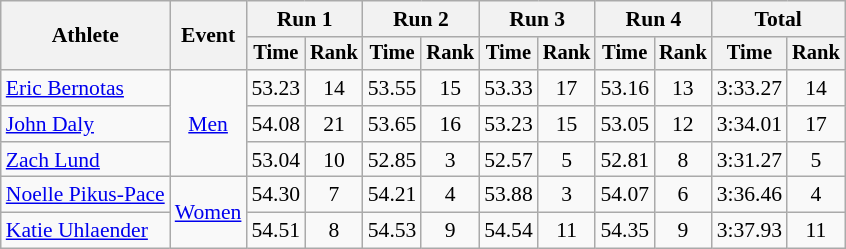<table class=wikitable style=font-size:90%;text-align:center>
<tr>
<th rowspan=2>Athlete</th>
<th rowspan=2>Event</th>
<th colspan=2>Run 1</th>
<th colspan=2>Run 2</th>
<th colspan=2>Run 3</th>
<th colspan=2>Run 4</th>
<th colspan=2>Total</th>
</tr>
<tr style=font-size:95%>
<th>Time</th>
<th>Rank</th>
<th>Time</th>
<th>Rank</th>
<th>Time</th>
<th>Rank</th>
<th>Time</th>
<th>Rank</th>
<th>Time</th>
<th>Rank</th>
</tr>
<tr>
<td align=left><a href='#'>Eric Bernotas</a></td>
<td rowspan=3><a href='#'>Men</a></td>
<td>53.23</td>
<td>14</td>
<td>53.55</td>
<td>15</td>
<td>53.33</td>
<td>17</td>
<td>53.16</td>
<td>13</td>
<td>3:33.27</td>
<td>14</td>
</tr>
<tr>
<td align=left><a href='#'>John Daly</a></td>
<td>54.08</td>
<td>21</td>
<td>53.65</td>
<td>16</td>
<td>53.23</td>
<td>15</td>
<td>53.05</td>
<td>12</td>
<td>3:34.01</td>
<td>17</td>
</tr>
<tr>
<td align=left><a href='#'>Zach Lund</a></td>
<td>53.04</td>
<td>10</td>
<td>52.85</td>
<td>3</td>
<td>52.57</td>
<td>5</td>
<td>52.81</td>
<td>8</td>
<td>3:31.27</td>
<td>5</td>
</tr>
<tr>
<td align=left><a href='#'>Noelle Pikus-Pace</a></td>
<td rowspan=2><a href='#'>Women</a></td>
<td>54.30</td>
<td>7</td>
<td>54.21</td>
<td>4</td>
<td>53.88</td>
<td>3</td>
<td>54.07</td>
<td>6</td>
<td>3:36.46</td>
<td>4</td>
</tr>
<tr>
<td align=left><a href='#'>Katie Uhlaender</a></td>
<td>54.51</td>
<td>8</td>
<td>54.53</td>
<td>9</td>
<td>54.54</td>
<td>11</td>
<td>54.35</td>
<td>9</td>
<td>3:37.93</td>
<td>11</td>
</tr>
</table>
